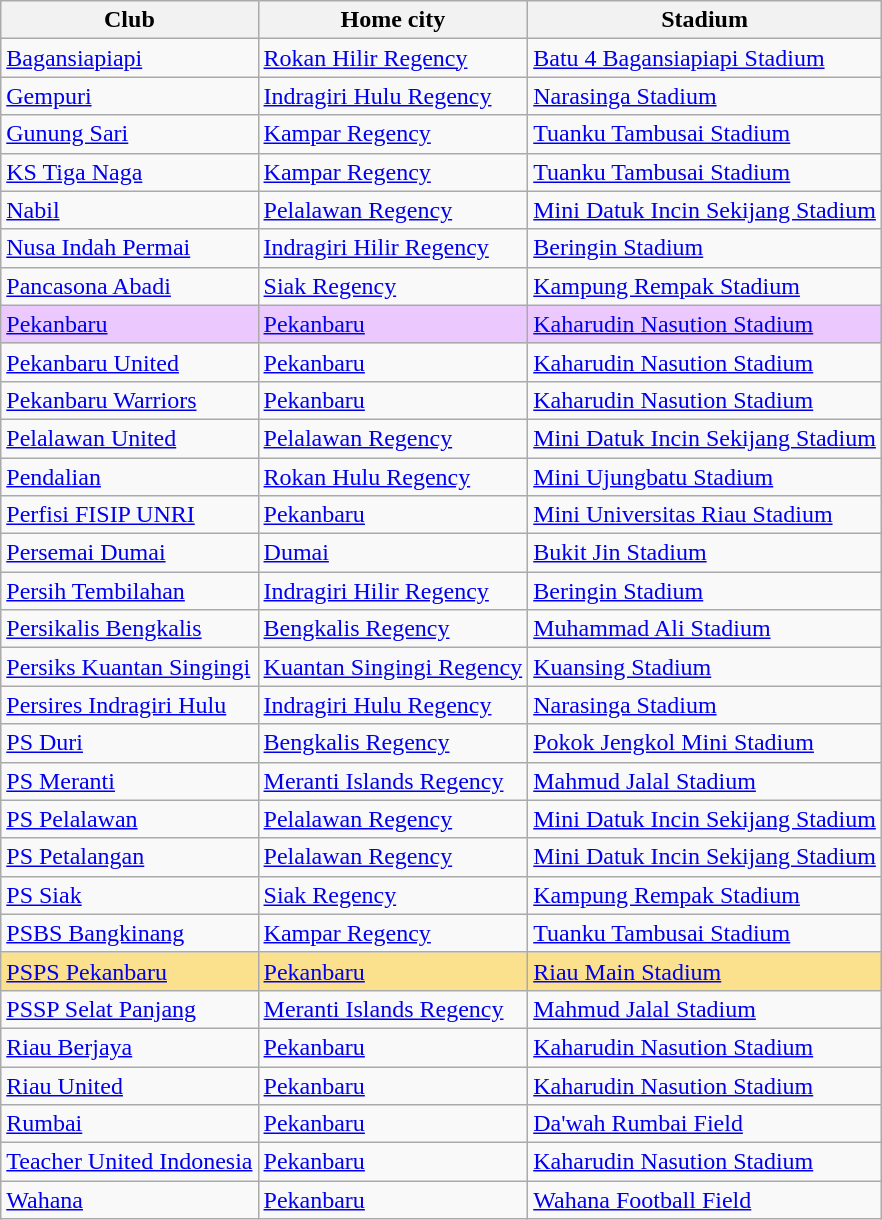<table class="wikitable sortable">
<tr>
<th>Club</th>
<th>Home city</th>
<th>Stadium</th>
</tr>
<tr>
<td><a href='#'>Bagansiapiapi</a></td>
<td><a href='#'>Rokan Hilir Regency</a></td>
<td><a href='#'>Batu 4 Bagansiapiapi Stadium</a></td>
</tr>
<tr>
<td><a href='#'>Gempuri</a></td>
<td><a href='#'>Indragiri Hulu Regency</a></td>
<td><a href='#'>Narasinga Stadium</a></td>
</tr>
<tr>
<td><a href='#'>Gunung Sari</a></td>
<td><a href='#'>Kampar Regency</a></td>
<td><a href='#'>Tuanku Tambusai Stadium</a></td>
</tr>
<tr>
<td><a href='#'>KS Tiga Naga</a></td>
<td><a href='#'>Kampar Regency</a></td>
<td><a href='#'>Tuanku Tambusai Stadium</a></td>
</tr>
<tr>
<td><a href='#'>Nabil</a></td>
<td><a href='#'>Pelalawan Regency</a></td>
<td><a href='#'>Mini Datuk Incin Sekijang Stadium</a></td>
</tr>
<tr>
<td><a href='#'>Nusa Indah Permai</a></td>
<td><a href='#'>Indragiri Hilir Regency</a></td>
<td><a href='#'>Beringin Stadium</a></td>
</tr>
<tr>
<td><a href='#'>Pancasona Abadi</a></td>
<td><a href='#'>Siak Regency</a></td>
<td><a href='#'>Kampung Rempak Stadium</a></td>
</tr>
<tr style="background:#ebc9fe;">
<td><a href='#'>Pekanbaru</a></td>
<td><a href='#'>Pekanbaru</a></td>
<td><a href='#'>Kaharudin Nasution Stadium</a></td>
</tr>
<tr>
<td><a href='#'>Pekanbaru United</a></td>
<td><a href='#'>Pekanbaru</a></td>
<td><a href='#'>Kaharudin Nasution Stadium</a></td>
</tr>
<tr>
<td><a href='#'>Pekanbaru Warriors</a></td>
<td><a href='#'>Pekanbaru</a></td>
<td><a href='#'>Kaharudin Nasution Stadium</a></td>
</tr>
<tr>
<td><a href='#'>Pelalawan United</a></td>
<td><a href='#'>Pelalawan Regency</a></td>
<td><a href='#'>Mini Datuk Incin Sekijang Stadium</a></td>
</tr>
<tr>
<td><a href='#'>Pendalian</a></td>
<td><a href='#'>Rokan Hulu Regency</a></td>
<td><a href='#'>Mini Ujungbatu Stadium</a></td>
</tr>
<tr>
<td><a href='#'>Perfisi FISIP UNRI</a></td>
<td><a href='#'>Pekanbaru</a></td>
<td><a href='#'>Mini Universitas Riau Stadium</a></td>
</tr>
<tr>
<td><a href='#'>Persemai Dumai</a></td>
<td><a href='#'>Dumai</a></td>
<td><a href='#'>Bukit Jin Stadium</a></td>
</tr>
<tr>
<td><a href='#'>Persih Tembilahan</a></td>
<td><a href='#'>Indragiri Hilir Regency</a></td>
<td><a href='#'>Beringin Stadium</a></td>
</tr>
<tr>
<td><a href='#'>Persikalis Bengkalis</a></td>
<td><a href='#'>Bengkalis Regency</a></td>
<td><a href='#'>Muhammad Ali Stadium</a></td>
</tr>
<tr>
<td><a href='#'>Persiks Kuantan Singingi</a></td>
<td><a href='#'>Kuantan Singingi Regency</a></td>
<td><a href='#'>Kuansing Stadium</a></td>
</tr>
<tr>
<td><a href='#'>Persires Indragiri Hulu</a></td>
<td><a href='#'>Indragiri Hulu Regency</a></td>
<td><a href='#'>Narasinga Stadium</a></td>
</tr>
<tr>
<td><a href='#'>PS Duri</a></td>
<td><a href='#'>Bengkalis Regency</a></td>
<td><a href='#'>Pokok Jengkol Mini Stadium</a></td>
</tr>
<tr>
<td><a href='#'>PS Meranti</a></td>
<td><a href='#'>Meranti Islands Regency</a></td>
<td><a href='#'>Mahmud Jalal Stadium</a></td>
</tr>
<tr>
<td><a href='#'>PS Pelalawan</a></td>
<td><a href='#'>Pelalawan Regency</a></td>
<td><a href='#'>Mini Datuk Incin Sekijang Stadium</a></td>
</tr>
<tr>
<td><a href='#'>PS Petalangan</a></td>
<td><a href='#'>Pelalawan Regency</a></td>
<td><a href='#'>Mini Datuk Incin Sekijang Stadium</a></td>
</tr>
<tr>
<td><a href='#'>PS Siak</a></td>
<td><a href='#'>Siak Regency</a></td>
<td><a href='#'>Kampung Rempak Stadium</a></td>
</tr>
<tr>
<td><a href='#'>PSBS Bangkinang</a></td>
<td><a href='#'>Kampar Regency</a></td>
<td><a href='#'>Tuanku Tambusai Stadium</a></td>
</tr>
<tr style="background:#fbe08d;">
<td><a href='#'>PSPS Pekanbaru</a></td>
<td><a href='#'>Pekanbaru</a></td>
<td><a href='#'>Riau Main Stadium</a></td>
</tr>
<tr>
<td><a href='#'>PSSP Selat Panjang</a></td>
<td><a href='#'>Meranti Islands Regency</a></td>
<td><a href='#'>Mahmud Jalal Stadium</a></td>
</tr>
<tr>
<td><a href='#'>Riau Berjaya</a></td>
<td><a href='#'>Pekanbaru</a></td>
<td><a href='#'>Kaharudin Nasution Stadium</a></td>
</tr>
<tr>
<td><a href='#'>Riau United</a></td>
<td><a href='#'>Pekanbaru</a></td>
<td><a href='#'>Kaharudin Nasution Stadium</a></td>
</tr>
<tr>
<td><a href='#'>Rumbai</a></td>
<td><a href='#'>Pekanbaru</a></td>
<td><a href='#'>Da'wah Rumbai Field</a></td>
</tr>
<tr>
<td><a href='#'>Teacher United Indonesia</a></td>
<td><a href='#'>Pekanbaru</a></td>
<td><a href='#'>Kaharudin Nasution Stadium</a></td>
</tr>
<tr>
<td><a href='#'>Wahana</a></td>
<td><a href='#'>Pekanbaru</a></td>
<td><a href='#'>Wahana Football Field</a></td>
</tr>
</table>
